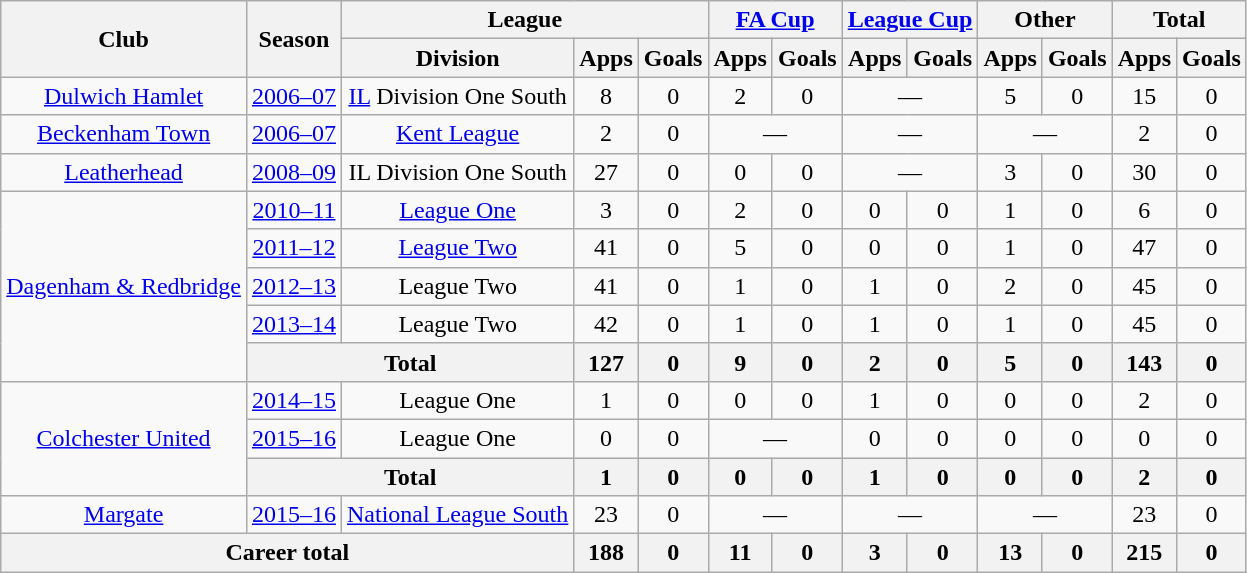<table class="wikitable" style="text-align: center;">
<tr>
<th rowspan="2">Club</th>
<th rowspan="2">Season</th>
<th colspan="3">League</th>
<th colspan="2"><a href='#'>FA Cup</a></th>
<th colspan="2"><a href='#'>League Cup</a></th>
<th colspan="2">Other</th>
<th colspan="2">Total</th>
</tr>
<tr>
<th>Division</th>
<th>Apps</th>
<th>Goals</th>
<th>Apps</th>
<th>Goals</th>
<th>Apps</th>
<th>Goals</th>
<th>Apps</th>
<th>Goals</th>
<th>Apps</th>
<th>Goals</th>
</tr>
<tr>
<td><a href='#'>Dulwich Hamlet</a></td>
<td><a href='#'>2006–07</a></td>
<td><a href='#'>IL</a> Division One South</td>
<td>8</td>
<td>0</td>
<td>2</td>
<td>0</td>
<td colspan=2>—</td>
<td>5</td>
<td>0</td>
<td>15</td>
<td>0</td>
</tr>
<tr>
<td><a href='#'>Beckenham Town</a></td>
<td><a href='#'>2006–07</a></td>
<td><a href='#'>Kent League</a></td>
<td>2</td>
<td>0</td>
<td colspan=2>—</td>
<td colspan=2>—</td>
<td colspan=2>—</td>
<td>2</td>
<td>0</td>
</tr>
<tr>
<td><a href='#'>Leatherhead</a></td>
<td><a href='#'>2008–09</a></td>
<td>IL Division One South</td>
<td>27</td>
<td>0</td>
<td>0</td>
<td>0</td>
<td colspan=2>—</td>
<td>3</td>
<td>0</td>
<td>30</td>
<td>0</td>
</tr>
<tr>
<td rowspan="5"><a href='#'>Dagenham & Redbridge</a></td>
<td><a href='#'>2010–11</a></td>
<td><a href='#'>League One</a></td>
<td>3</td>
<td>0</td>
<td>2</td>
<td>0</td>
<td>0</td>
<td>0</td>
<td>1</td>
<td>0</td>
<td>6</td>
<td>0</td>
</tr>
<tr>
<td><a href='#'>2011–12</a></td>
<td><a href='#'>League Two</a></td>
<td>41</td>
<td>0</td>
<td>5</td>
<td>0</td>
<td>0</td>
<td>0</td>
<td>1</td>
<td>0</td>
<td>47</td>
<td>0</td>
</tr>
<tr>
<td><a href='#'>2012–13</a></td>
<td>League Two</td>
<td>41</td>
<td>0</td>
<td>1</td>
<td>0</td>
<td>1</td>
<td>0</td>
<td>2</td>
<td>0</td>
<td>45</td>
<td>0</td>
</tr>
<tr>
<td><a href='#'>2013–14</a></td>
<td>League Two</td>
<td>42</td>
<td>0</td>
<td>1</td>
<td>0</td>
<td>1</td>
<td>0</td>
<td>1</td>
<td>0</td>
<td>45</td>
<td>0</td>
</tr>
<tr>
<th colspan="2">Total</th>
<th>127</th>
<th>0</th>
<th>9</th>
<th>0</th>
<th>2</th>
<th>0</th>
<th>5</th>
<th>0</th>
<th>143</th>
<th>0</th>
</tr>
<tr>
<td rowspan="3"><a href='#'>Colchester United</a></td>
<td><a href='#'>2014–15</a></td>
<td>League One</td>
<td>1</td>
<td>0</td>
<td>0</td>
<td>0</td>
<td>1</td>
<td>0</td>
<td>0</td>
<td>0</td>
<td>2</td>
<td>0</td>
</tr>
<tr>
<td><a href='#'>2015–16</a></td>
<td>League One</td>
<td>0</td>
<td>0</td>
<td colspan=2>—</td>
<td>0</td>
<td>0</td>
<td>0</td>
<td>0</td>
<td>0</td>
<td>0</td>
</tr>
<tr>
<th colspan="2">Total</th>
<th>1</th>
<th>0</th>
<th>0</th>
<th>0</th>
<th>1</th>
<th>0</th>
<th>0</th>
<th>0</th>
<th>2</th>
<th>0</th>
</tr>
<tr>
<td><a href='#'>Margate</a></td>
<td><a href='#'>2015–16</a></td>
<td><a href='#'>National League South</a></td>
<td>23</td>
<td>0</td>
<td colspan=2>—</td>
<td colspan=2>—</td>
<td colspan=2>—</td>
<td>23</td>
<td>0</td>
</tr>
<tr>
<th colspan="3">Career total</th>
<th>188</th>
<th>0</th>
<th>11</th>
<th>0</th>
<th>3</th>
<th>0</th>
<th>13</th>
<th>0</th>
<th>215</th>
<th>0</th>
</tr>
</table>
